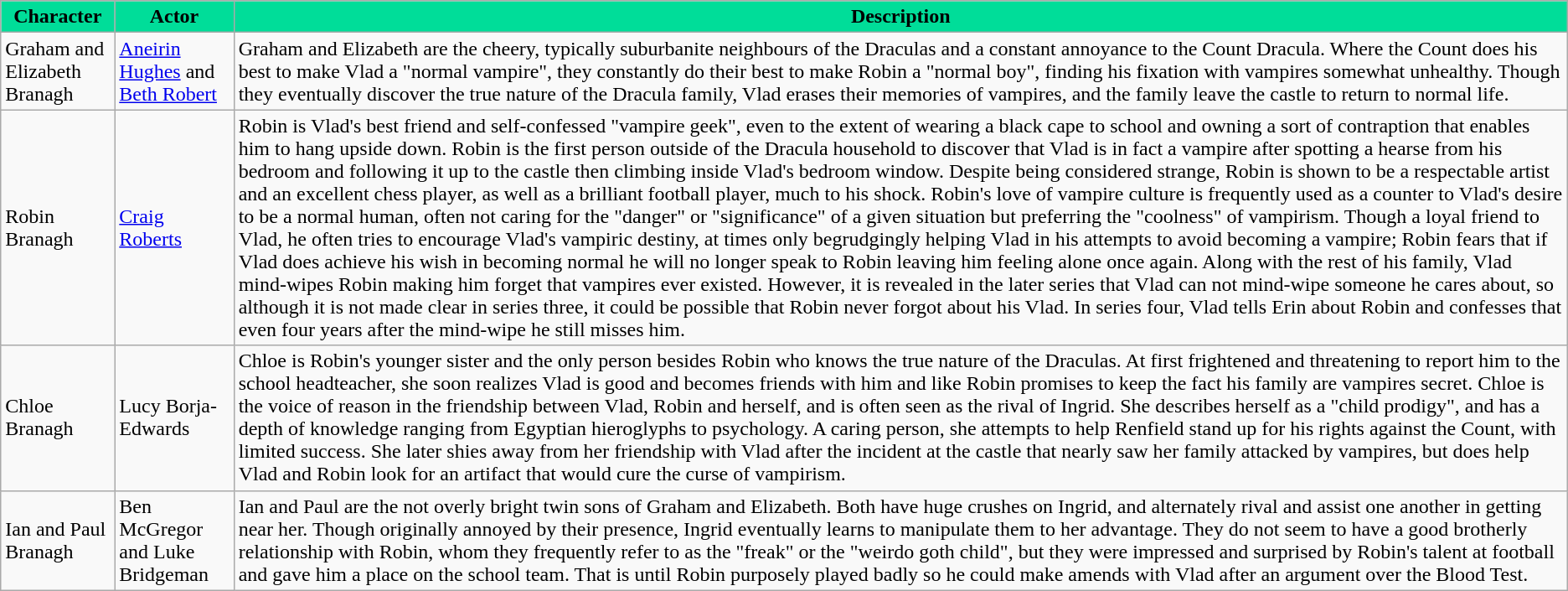<table class="wikitable">
<tr>
<th style="background:#00DD99;">Character</th>
<th style="background:#00DD99;">Actor</th>
<th style="background:#00DD99;">Description</th>
</tr>
<tr>
<td>Graham and Elizabeth Branagh</td>
<td><a href='#'>Aneirin Hughes</a> and <a href='#'>Beth Robert</a></td>
<td>Graham and Elizabeth are the cheery, typically suburbanite neighbours of the Draculas and a constant annoyance to the Count Dracula. Where the Count does his best to make Vlad a "normal vampire", they constantly do their best to make Robin a "normal boy", finding his fixation with vampires somewhat unhealthy. Though they eventually discover the true nature of the Dracula family, Vlad erases their memories of vampires, and the family leave the castle to return to normal life.</td>
</tr>
<tr>
<td>Robin Branagh</td>
<td><a href='#'>Craig Roberts</a></td>
<td>Robin is Vlad's best friend and self-confessed "vampire geek", even to the extent of wearing a black cape to school and owning a sort of contraption that enables him to hang upside down. Robin is the first person outside of the Dracula household to discover that Vlad is in fact a vampire after spotting a hearse from his bedroom and following it up to the castle then climbing inside Vlad's bedroom window. Despite being considered strange, Robin is shown to be a respectable artist and an excellent chess player, as well as a brilliant football player, much to his shock. Robin's love of vampire culture is frequently used as a counter to Vlad's desire to be a normal human, often not caring for the "danger" or "significance" of a given situation but preferring the "coolness" of vampirism. Though a loyal friend to Vlad, he often tries to encourage Vlad's vampiric destiny, at times only begrudgingly helping Vlad in his attempts to avoid becoming a vampire; Robin fears that if Vlad does achieve his wish in becoming normal he will no longer speak to Robin leaving him feeling alone once again. Along with the rest of his family, Vlad mind-wipes Robin making him forget that vampires ever existed. However, it is revealed in the later series that Vlad can not mind-wipe someone he cares about, so although it is not made clear in series three, it could be possible that Robin never forgot about his Vlad. In series four, Vlad tells Erin about Robin and confesses that even four years after the mind-wipe he still misses him.</td>
</tr>
<tr>
<td>Chloe Branagh</td>
<td>Lucy Borja-Edwards</td>
<td>Chloe is Robin's younger sister and the only person besides Robin who knows the true nature of the Draculas. At first frightened and threatening to report him to the school headteacher, she soon realizes Vlad is good and becomes friends with him and like Robin promises to keep the fact his family are vampires secret. Chloe is the voice of reason in the friendship between Vlad, Robin and herself, and is often seen as the rival of Ingrid. She describes herself as a "child prodigy", and has a depth of knowledge ranging from Egyptian hieroglyphs to psychology. A caring person, she attempts to help Renfield stand up for his rights against the Count, with limited success. She later shies away from her friendship with Vlad after the incident at the castle that nearly saw her family attacked by vampires, but does help Vlad and Robin look for an artifact that would cure the curse of vampirism.</td>
</tr>
<tr>
<td>Ian and Paul Branagh</td>
<td>Ben McGregor and Luke Bridgeman</td>
<td>Ian and Paul are the not overly bright twin sons of Graham and Elizabeth. Both have huge crushes on Ingrid, and alternately rival and assist one another in getting near her. Though originally annoyed by their presence, Ingrid eventually learns to manipulate them to her advantage. They do not seem to have a good brotherly relationship with Robin, whom they frequently refer to as the "freak" or the "weirdo goth child", but they were impressed and surprised by Robin's talent at football and gave him a place on the school team. That is until Robin purposely played badly so he could make amends with Vlad after an argument over the Blood Test.</td>
</tr>
</table>
